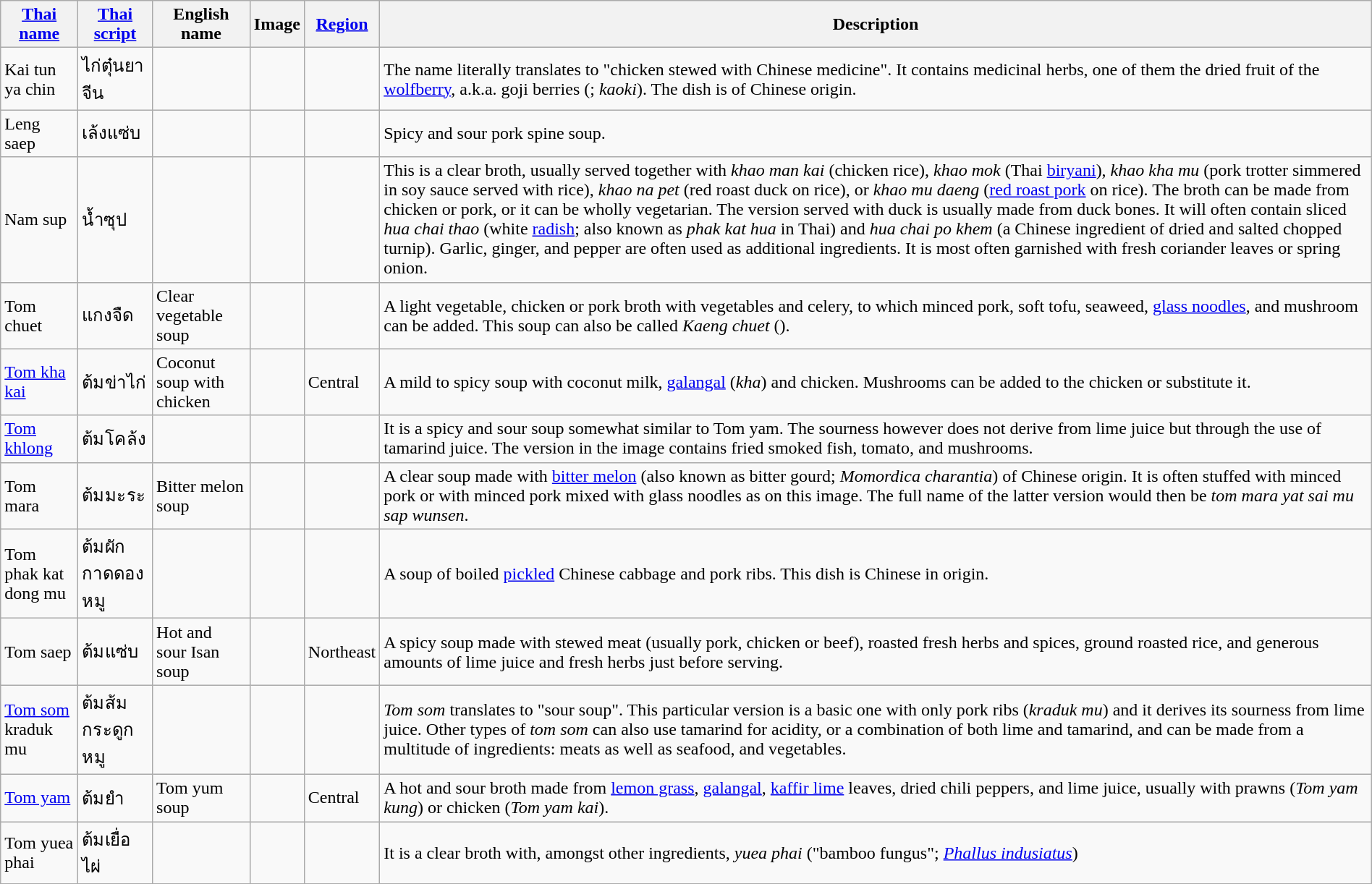<table class="wikitable sortable" style="width:100%;">
<tr>
<th><a href='#'>Thai name</a></th>
<th><a href='#'>Thai script</a></th>
<th>English name</th>
<th>Image</th>
<th><a href='#'>Region</a></th>
<th>Description</th>
</tr>
<tr>
<td>Kai tun ya chin</td>
<td>ไก่ตุ๋นยาจีน</td>
<td></td>
<td></td>
<td></td>
<td>The name literally translates to "chicken stewed with Chinese medicine". It contains medicinal herbs, one of them the dried fruit of the <a href='#'>wolfberry</a>, a.k.a. goji berries (; <em>kaoki</em>). The dish is of Chinese origin.</td>
</tr>
<tr>
<td>Leng saep</td>
<td>เล้งแซ่บ</td>
<td></td>
<td></td>
<td></td>
<td>Spicy and sour pork spine soup.</td>
</tr>
<tr>
<td>Nam sup</td>
<td>น้ำซุป</td>
<td></td>
<td></td>
<td></td>
<td>This is a clear broth, usually served together with <em>khao man kai</em> (chicken rice), <em>khao mok</em> (Thai <a href='#'>biryani</a>), <em>khao kha mu</em> (pork trotter simmered in soy sauce served with rice), <em>khao na pet</em> (red roast duck on rice), or <em>khao mu daeng</em> (<a href='#'>red roast pork</a> on rice). The broth can be made from chicken or pork, or it can be wholly vegetarian. The version served with duck is usually made from duck bones. It will often contain sliced <em>hua chai thao</em> (white <a href='#'>radish</a>; also known as <em>phak kat hua</em> in Thai) and <em>hua chai po khem</em> (a Chinese ingredient of dried and salted chopped turnip). Garlic, ginger, and pepper are often used as additional ingredients. It is most often garnished with fresh coriander leaves or spring onion.</td>
</tr>
<tr>
<td>Tom chuet</td>
<td>แกงจืด</td>
<td>Clear vegetable soup</td>
<td></td>
<td></td>
<td>A light vegetable, chicken or pork broth with vegetables and celery, to which minced pork, soft tofu, seaweed, <a href='#'>glass noodles</a>, and mushroom can be added. This soup can also be called <em>Kaeng chuet</em> ().</td>
</tr>
<tr>
<td><a href='#'>Tom kha kai</a></td>
<td>ต้มข่าไก่</td>
<td>Coconut soup with chicken</td>
<td></td>
<td>Central</td>
<td>A mild to spicy soup with coconut milk, <a href='#'>galangal</a> (<em>kha</em>) and chicken. Mushrooms can be added to the chicken or substitute it.</td>
</tr>
<tr>
<td><a href='#'>Tom khlong</a></td>
<td>ต้มโคล้ง</td>
<td></td>
<td></td>
<td></td>
<td>It is a spicy and sour soup somewhat similar to Tom yam. The sourness however does not derive from lime juice but through the use of tamarind juice. The version in the image contains fried smoked fish, tomato, and mushrooms.</td>
</tr>
<tr>
<td>Tom mara</td>
<td>ต้มมะระ</td>
<td>Bitter melon soup</td>
<td></td>
<td></td>
<td>A clear soup made with <a href='#'>bitter melon</a> (also known as bitter gourd; <em>Momordica charantia</em>) of Chinese origin. It is often stuffed with minced pork or with minced pork mixed with glass noodles as on this image. The full name of the latter version would then be <em>tom mara yat sai mu sap wunsen</em>.</td>
</tr>
<tr>
<td>Tom phak kat dong mu</td>
<td>ต้มผักกาดดองหมู</td>
<td></td>
<td></td>
<td></td>
<td>A soup of boiled <a href='#'>pickled</a> Chinese cabbage and pork ribs. This dish is Chinese in origin.</td>
</tr>
<tr>
<td>Tom saep</td>
<td>ต้มแซ่บ</td>
<td>Hot and sour Isan soup</td>
<td></td>
<td>Northeast</td>
<td>A spicy soup made with stewed meat (usually pork, chicken or beef), roasted fresh herbs and spices, ground roasted rice, and generous amounts of lime juice and fresh herbs just before serving.</td>
</tr>
<tr>
<td><a href='#'>Tom som</a> kraduk mu</td>
<td>ต้มส้มกระดูกหมู</td>
<td></td>
<td></td>
<td></td>
<td><em>Tom som</em> translates to "sour soup". This particular version is a basic one with only pork ribs (<em>kraduk mu</em>) and it derives its sourness from lime juice. Other types of <em>tom som</em> can also use tamarind for acidity, or a combination of both lime and tamarind, and can be made from a multitude of ingredients: meats as well as seafood, and vegetables.</td>
</tr>
<tr>
<td><a href='#'>Tom yam</a></td>
<td>ต้มยำ</td>
<td>Tom yum soup</td>
<td></td>
<td>Central</td>
<td>A hot and sour broth made from <a href='#'>lemon grass</a>, <a href='#'>galangal</a>, <a href='#'>kaffir lime</a> leaves, dried chili peppers, and lime juice, usually with prawns (<em>Tom yam kung</em>) or chicken (<em>Tom yam kai</em>).</td>
</tr>
<tr>
<td>Tom yuea phai</td>
<td>ต้มเยื่อไผ่</td>
<td></td>
<td></td>
<td></td>
<td>It is a clear broth with, amongst other ingredients, <em>yuea phai</em> ("bamboo fungus"; <em><a href='#'>Phallus indusiatus</a></em>)</td>
</tr>
<tr>
</tr>
</table>
